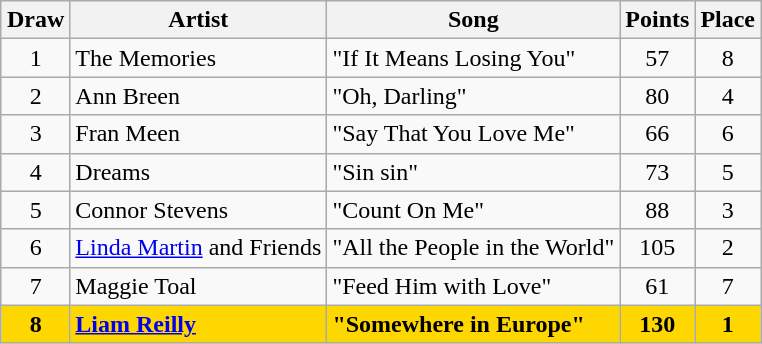<table class="sortable wikitable" style="margin: 1em auto 1em auto; text-align:center">
<tr>
<th>Draw</th>
<th>Artist</th>
<th>Song</th>
<th>Points</th>
<th>Place</th>
</tr>
<tr>
<td>1</td>
<td align="left">The Memories</td>
<td align="left">"If It Means Losing You"</td>
<td>57</td>
<td>8</td>
</tr>
<tr>
<td>2</td>
<td align="left">Ann Breen</td>
<td align="left">"Oh, Darling"</td>
<td>80</td>
<td>4</td>
</tr>
<tr>
<td>3</td>
<td align="left">Fran Meen</td>
<td align="left">"Say That You Love Me"</td>
<td>66</td>
<td>6</td>
</tr>
<tr>
<td>4</td>
<td align="left">Dreams</td>
<td align="left">"Sin sin"</td>
<td>73</td>
<td>5</td>
</tr>
<tr>
<td>5</td>
<td align="left">Connor Stevens</td>
<td align="left">"Count On Me"</td>
<td>88</td>
<td>3</td>
</tr>
<tr>
<td>6</td>
<td align="left"><a href='#'>Linda Martin</a> and Friends</td>
<td align="left">"All the People in the World"</td>
<td>105</td>
<td>2</td>
</tr>
<tr>
<td>7</td>
<td align="left">Maggie Toal</td>
<td align="left">"Feed Him with Love"</td>
<td>61</td>
<td>7</td>
</tr>
<tr style="background:gold; font-weight:bold;">
<td>8</td>
<td align="left"><a href='#'>Liam Reilly</a></td>
<td align="left">"Somewhere in Europe"</td>
<td>130</td>
<td>1</td>
</tr>
</table>
